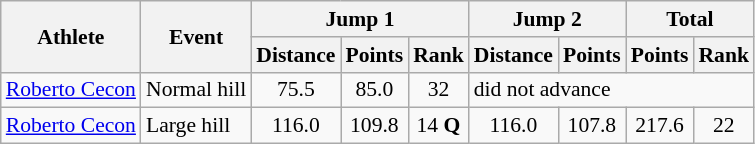<table class="wikitable" style="font-size:90%">
<tr>
<th rowspan="2">Athlete</th>
<th rowspan="2">Event</th>
<th colspan="3">Jump 1</th>
<th colspan="2">Jump 2</th>
<th colspan="2">Total</th>
</tr>
<tr>
<th>Distance</th>
<th>Points</th>
<th>Rank</th>
<th>Distance</th>
<th>Points</th>
<th>Points</th>
<th>Rank</th>
</tr>
<tr>
<td><a href='#'>Roberto Cecon</a></td>
<td>Normal hill</td>
<td align="center">75.5</td>
<td align="center">85.0</td>
<td align="center">32</td>
<td colspan="4">did not advance</td>
</tr>
<tr>
<td><a href='#'>Roberto Cecon</a></td>
<td>Large hill</td>
<td align="center">116.0</td>
<td align="center">109.8</td>
<td align="center">14 <strong>Q</strong></td>
<td align="center">116.0</td>
<td align="center">107.8</td>
<td align="center">217.6</td>
<td align="center">22</td>
</tr>
</table>
